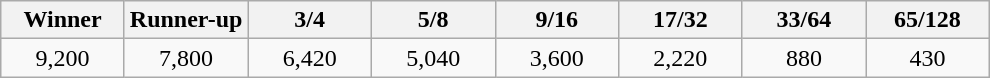<table class="wikitable" style="text-align:center">
<tr>
<th width="75">Winner</th>
<th width="75">Runner-up</th>
<th width="75">3/4</th>
<th width="75">5/8</th>
<th width="75">9/16</th>
<th width="75">17/32</th>
<th width="75">33/64</th>
<th width="75">65/128</th>
</tr>
<tr>
<td>9,200</td>
<td>7,800</td>
<td>6,420</td>
<td>5,040</td>
<td>3,600</td>
<td>2,220</td>
<td>880</td>
<td>430</td>
</tr>
</table>
